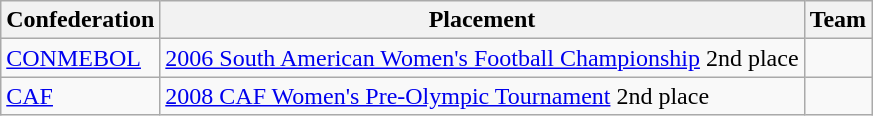<table class=wikitable>
<tr>
<th>Confederation</th>
<th>Placement</th>
<th>Team</th>
</tr>
<tr>
<td><a href='#'>CONMEBOL</a></td>
<td><a href='#'>2006 South American Women's Football Championship</a> 2nd place</td>
<td></td>
</tr>
<tr>
<td><a href='#'>CAF</a></td>
<td><a href='#'>2008 CAF Women's Pre-Olympic Tournament</a> 2nd place</td>
<td></td>
</tr>
</table>
